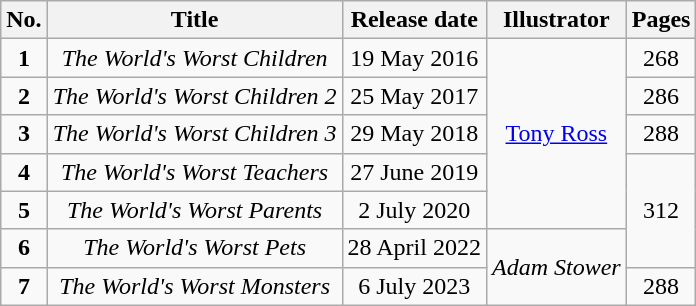<table class="wikitable sortable" style="text-align:center;">
<tr>
<th>No.</th>
<th>Title</th>
<th>Release date</th>
<th>Illustrator</th>
<th>Pages</th>
</tr>
<tr>
<td><strong>1</strong></td>
<td><em>The World's Worst Children</em></td>
<td>19 May 2016</td>
<td rowspan="5"><a href='#'>Tony Ross</a></td>
<td>268</td>
</tr>
<tr>
<td><strong>2</strong></td>
<td><em>The World's Worst Children 2</em></td>
<td>25 May 2017</td>
<td>286</td>
</tr>
<tr>
<td><strong>3</strong></td>
<td><em>The World's Worst Children 3</em></td>
<td>29 May 2018</td>
<td>288</td>
</tr>
<tr>
<td><strong>4</strong></td>
<td><em>The World's Worst Teachers</em></td>
<td>27 June 2019</td>
<td rowspan="3">312</td>
</tr>
<tr>
<td><strong>5</strong></td>
<td><em>The World's Worst Parents</em></td>
<td>2 July 2020</td>
</tr>
<tr>
<td><strong>6</strong></td>
<td><em>The World's Worst Pets</em></td>
<td>28 April 2022</td>
<td rowspan="2"><em>Adam Stower</em></td>
</tr>
<tr>
<td><strong>7</strong></td>
<td><em>The World's Worst Monsters</em></td>
<td>6 July 2023</td>
<td>288</td>
</tr>
</table>
